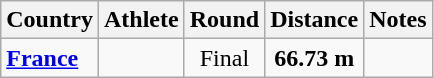<table class="wikitable sortable" style="text-align:center">
<tr>
<th>Country</th>
<th>Athlete</th>
<th>Round</th>
<th>Distance</th>
<th>Notes</th>
</tr>
<tr>
<td align=left><strong><a href='#'>France</a></strong></td>
<td align=left></td>
<td>Final</td>
<td><strong>66.73 m</strong></td>
<td></td>
</tr>
</table>
